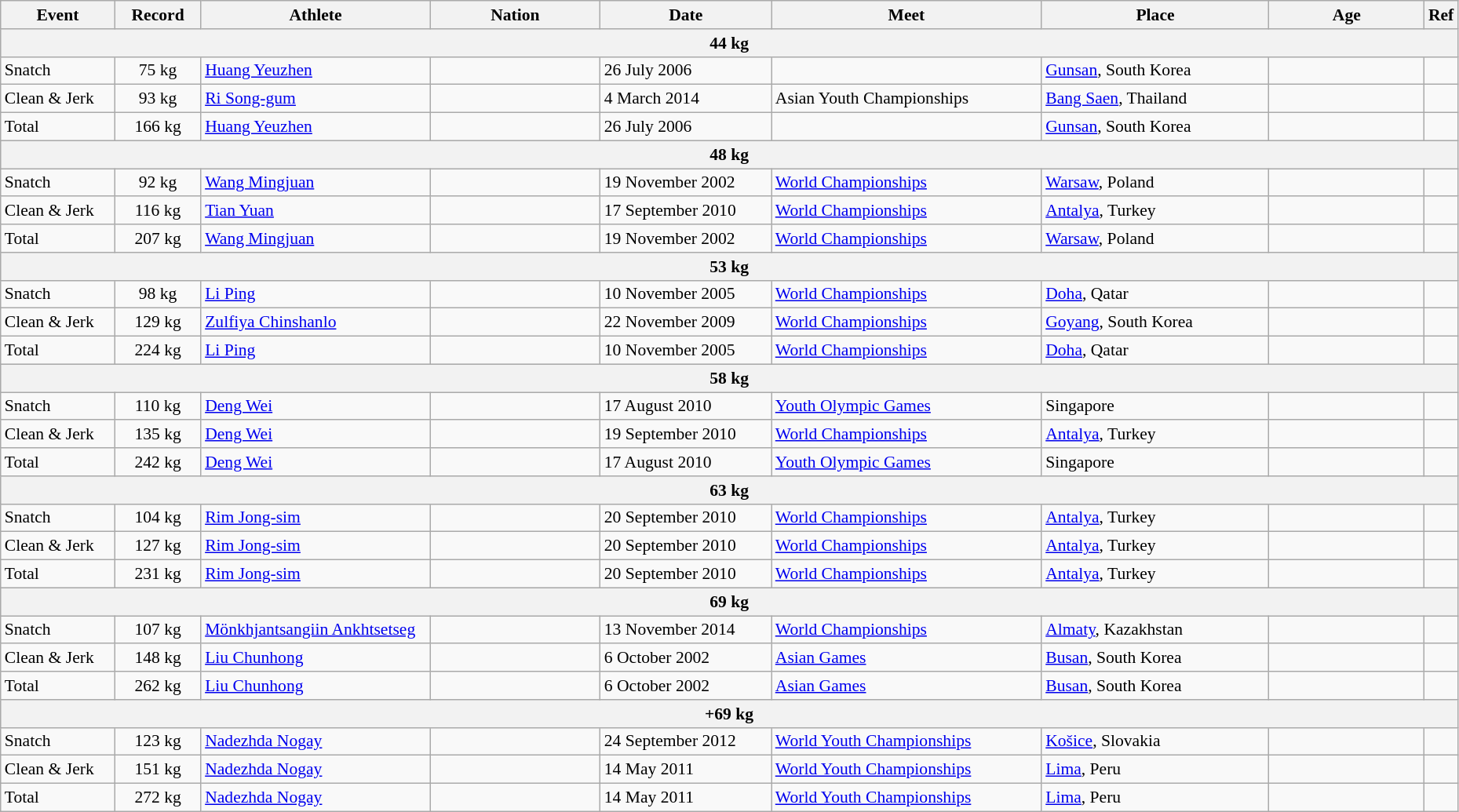<table class="wikitable" style="font-size:90%; width: 98%;">
<tr>
<th width=8%>Event</th>
<th width=6%>Record</th>
<th width=16%>Athlete</th>
<th width=12%>Nation</th>
<th width=12%>Date</th>
<th width=19%>Meet</th>
<th width=16%>Place</th>
<th width=11%>Age</th>
<th>Ref</th>
</tr>
<tr bgcolor="#DDDDDD">
<th colspan="9">44 kg</th>
</tr>
<tr>
<td>Snatch</td>
<td align="center">75 kg</td>
<td><a href='#'>Huang Yeuzhen</a></td>
<td></td>
<td>26 July 2006</td>
<td></td>
<td><a href='#'>Gunsan</a>, South Korea</td>
<td></td>
<td></td>
</tr>
<tr>
<td>Clean & Jerk</td>
<td align="center">93 kg</td>
<td><a href='#'>Ri Song-gum</a></td>
<td></td>
<td>4 March 2014</td>
<td>Asian Youth Championships</td>
<td><a href='#'>Bang Saen</a>, Thailand</td>
<td></td>
<td></td>
</tr>
<tr>
<td>Total</td>
<td align="center">166 kg</td>
<td><a href='#'>Huang Yeuzhen</a></td>
<td></td>
<td>26 July 2006</td>
<td></td>
<td><a href='#'>Gunsan</a>, South Korea</td>
<td></td>
<td></td>
</tr>
<tr bgcolor="#DDDDDD">
<th colspan="9">48 kg</th>
</tr>
<tr>
<td>Snatch</td>
<td align="center">92 kg</td>
<td><a href='#'>Wang Mingjuan</a></td>
<td></td>
<td>19 November 2002</td>
<td><a href='#'>World Championships</a></td>
<td><a href='#'>Warsaw</a>, Poland</td>
<td></td>
<td></td>
</tr>
<tr>
<td>Clean & Jerk</td>
<td align="center">116 kg</td>
<td><a href='#'>Tian Yuan</a></td>
<td></td>
<td>17 September 2010</td>
<td><a href='#'>World Championships</a></td>
<td><a href='#'>Antalya</a>, Turkey</td>
<td></td>
<td></td>
</tr>
<tr>
<td>Total</td>
<td align="center">207 kg</td>
<td><a href='#'>Wang Mingjuan</a></td>
<td></td>
<td>19 November 2002</td>
<td><a href='#'>World Championships</a></td>
<td><a href='#'>Warsaw</a>, Poland</td>
<td></td>
<td></td>
</tr>
<tr bgcolor="#DDDDDD">
<th colspan="9">53 kg</th>
</tr>
<tr>
<td>Snatch</td>
<td align="center">98 kg</td>
<td><a href='#'>Li Ping</a></td>
<td></td>
<td>10 November 2005</td>
<td><a href='#'>World Championships</a></td>
<td><a href='#'>Doha</a>, Qatar</td>
<td></td>
<td></td>
</tr>
<tr>
<td>Clean & Jerk</td>
<td align="center">129 kg</td>
<td><a href='#'>Zulfiya Chinshanlo</a></td>
<td></td>
<td>22 November 2009</td>
<td><a href='#'>World Championships</a></td>
<td><a href='#'>Goyang</a>, South Korea</td>
<td></td>
<td></td>
</tr>
<tr>
<td>Total</td>
<td align="center">224 kg</td>
<td><a href='#'>Li Ping</a></td>
<td></td>
<td>10 November 2005</td>
<td><a href='#'>World Championships</a></td>
<td><a href='#'>Doha</a>, Qatar</td>
<td></td>
<td></td>
</tr>
<tr bgcolor="#DDDDDD">
<th colspan="9">58 kg</th>
</tr>
<tr>
<td>Snatch</td>
<td align="center">110 kg</td>
<td><a href='#'>Deng Wei</a></td>
<td></td>
<td>17 August 2010</td>
<td><a href='#'>Youth Olympic Games</a></td>
<td>Singapore</td>
<td></td>
<td></td>
</tr>
<tr>
<td>Clean & Jerk</td>
<td align="center">135 kg</td>
<td><a href='#'>Deng Wei</a></td>
<td></td>
<td>19 September 2010</td>
<td><a href='#'>World Championships</a></td>
<td><a href='#'>Antalya</a>, Turkey</td>
<td></td>
<td></td>
</tr>
<tr>
<td>Total</td>
<td align="center">242 kg</td>
<td><a href='#'>Deng Wei</a></td>
<td></td>
<td>17 August 2010</td>
<td><a href='#'>Youth Olympic Games</a></td>
<td>Singapore</td>
<td></td>
<td></td>
</tr>
<tr bgcolor="#DDDDDD">
<th colspan="9">63 kg</th>
</tr>
<tr>
<td>Snatch</td>
<td align="center">104 kg</td>
<td><a href='#'>Rim Jong-sim</a></td>
<td></td>
<td>20 September 2010</td>
<td><a href='#'>World Championships</a></td>
<td><a href='#'>Antalya</a>, Turkey</td>
<td></td>
<td></td>
</tr>
<tr>
<td>Clean & Jerk</td>
<td align="center">127 kg</td>
<td><a href='#'>Rim Jong-sim</a></td>
<td></td>
<td>20 September 2010</td>
<td><a href='#'>World Championships</a></td>
<td><a href='#'>Antalya</a>, Turkey</td>
<td></td>
<td></td>
</tr>
<tr>
<td>Total</td>
<td align="center">231 kg</td>
<td><a href='#'>Rim Jong-sim</a></td>
<td></td>
<td>20 September 2010</td>
<td><a href='#'>World Championships</a></td>
<td><a href='#'>Antalya</a>, Turkey</td>
<td></td>
<td></td>
</tr>
<tr bgcolor="#DDDDDD">
<th colspan="9">69 kg</th>
</tr>
<tr>
<td>Snatch</td>
<td align="center">107 kg</td>
<td><a href='#'>Mönkhjantsangiin Ankhtsetseg</a></td>
<td></td>
<td>13 November 2014</td>
<td><a href='#'>World Championships</a></td>
<td><a href='#'>Almaty</a>, Kazakhstan</td>
<td></td>
<td></td>
</tr>
<tr>
<td>Clean & Jerk</td>
<td align="center">148 kg</td>
<td><a href='#'>Liu Chunhong</a></td>
<td></td>
<td>6 October 2002</td>
<td><a href='#'>Asian Games</a></td>
<td><a href='#'>Busan</a>, South Korea</td>
<td></td>
<td></td>
</tr>
<tr>
<td>Total</td>
<td align="center">262 kg</td>
<td><a href='#'>Liu Chunhong</a></td>
<td></td>
<td>6 October 2002</td>
<td><a href='#'>Asian Games</a></td>
<td><a href='#'>Busan</a>, South Korea</td>
<td></td>
<td></td>
</tr>
<tr bgcolor="#DDDDDD">
<th colspan="9">+69 kg</th>
</tr>
<tr>
<td>Snatch</td>
<td align="center">123 kg</td>
<td><a href='#'>Nadezhda Nogay</a></td>
<td></td>
<td>24 September 2012</td>
<td><a href='#'>World Youth Championships</a></td>
<td><a href='#'>Košice</a>, Slovakia</td>
<td></td>
<td></td>
</tr>
<tr>
<td>Clean & Jerk</td>
<td align="center">151 kg</td>
<td><a href='#'>Nadezhda Nogay</a></td>
<td></td>
<td>14 May 2011</td>
<td><a href='#'>World Youth Championships</a></td>
<td><a href='#'>Lima</a>, Peru</td>
<td></td>
<td></td>
</tr>
<tr>
<td>Total</td>
<td align="center">272 kg</td>
<td><a href='#'>Nadezhda Nogay</a></td>
<td></td>
<td>14 May 2011</td>
<td><a href='#'>World Youth Championships</a></td>
<td><a href='#'>Lima</a>, Peru</td>
<td></td>
<td></td>
</tr>
</table>
